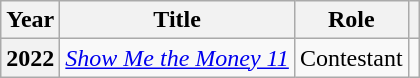<table class="wikitable sortable plainrowheaders">
<tr>
<th scope="col">Year</th>
<th scope="col">Title</th>
<th scope="col">Role</th>
<th scope="col" class="unsortable"></th>
</tr>
<tr>
<th scope="row">2022</th>
<td><em><a href='#'>Show Me the Money 11</a></em></td>
<td>Contestant</td>
<td></td>
</tr>
</table>
